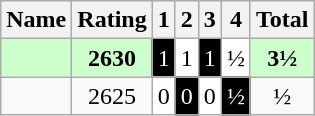<table class="wikitable">
<tr>
<th>Name</th>
<th>Rating</th>
<th>1</th>
<th>2</th>
<th>3</th>
<th>4</th>
<th>Total</th>
</tr>
<tr align=center style="background:#ccffcc;">
<td align=left></td>
<td><strong>2630</strong></td>
<td style="background:black; color:white">1</td>
<td style="background:white; color:black">1</td>
<td style="background:black; color:white">1</td>
<td style="background:white; color:black">½</td>
<td><strong>3½</strong></td>
</tr>
<tr align=center>
<td align=left></td>
<td>2625</td>
<td style="background:white; color:black">0</td>
<td style="background:black; color:white">0</td>
<td style="background:white; color:black">0</td>
<td style="background:black; color:white">½</td>
<td>½</td>
</tr>
</table>
